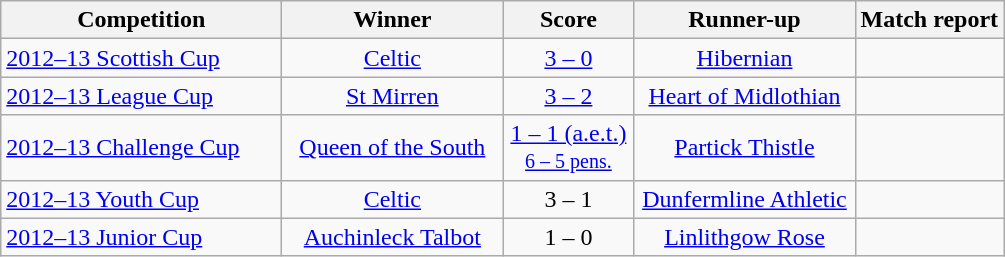<table class="wikitable" style="text-align:center">
<tr>
<th width=180>Competition</th>
<th width=140>Winner</th>
<th width=80>Score</th>
<th width=140>Runner-up</th>
<th>Match report</th>
</tr>
<tr>
<td align=left><a href='#'>2012–13 Scottish Cup</a></td>
<td><a href='#'>Celtic</a></td>
<td><a href='#'>3 – 0</a></td>
<td><a href='#'>Hibernian</a></td>
<td></td>
</tr>
<tr>
<td align=left><a href='#'>2012–13 League Cup</a></td>
<td><a href='#'>St Mirren</a></td>
<td><a href='#'>3 – 2</a></td>
<td><a href='#'>Heart of Midlothian</a></td>
<td></td>
</tr>
<tr>
<td align=left><a href='#'>2012–13 Challenge Cup</a></td>
<td><a href='#'>Queen of the South</a></td>
<td><a href='#'>1 – 1 (a.e.t.)<br><small>6 – 5 pens.</small></a></td>
<td><a href='#'>Partick Thistle</a></td>
<td></td>
</tr>
<tr>
<td align=left><a href='#'>2012–13 Youth Cup</a></td>
<td><a href='#'>Celtic</a></td>
<td>3 – 1</td>
<td><a href='#'>Dunfermline Athletic</a></td>
<td></td>
</tr>
<tr>
<td align=left><a href='#'>2012–13 Junior Cup</a></td>
<td><a href='#'>Auchinleck Talbot</a></td>
<td>1 – 0</td>
<td><a href='#'>Linlithgow Rose</a></td>
<td></td>
</tr>
</table>
